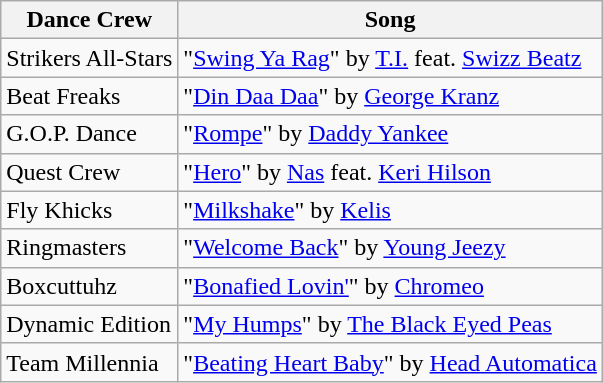<table class="wikitable">
<tr>
<th>Dance Crew</th>
<th>Song</th>
</tr>
<tr>
<td>Strikers All-Stars</td>
<td>"<a href='#'>Swing Ya Rag</a>" by <a href='#'>T.I.</a> feat. <a href='#'>Swizz Beatz</a></td>
</tr>
<tr>
<td>Beat Freaks</td>
<td>"<a href='#'>Din Daa Daa</a>" by <a href='#'>George Kranz</a></td>
</tr>
<tr>
<td>G.O.P. Dance</td>
<td>"<a href='#'>Rompe</a>" by <a href='#'>Daddy Yankee</a></td>
</tr>
<tr>
<td>Quest Crew</td>
<td>"<a href='#'>Hero</a>" by <a href='#'>Nas</a> feat. <a href='#'>Keri Hilson</a></td>
</tr>
<tr>
<td>Fly Khicks</td>
<td>"<a href='#'>Milkshake</a>" by <a href='#'>Kelis</a></td>
</tr>
<tr>
<td>Ringmasters</td>
<td>"<a href='#'>Welcome Back</a>" by <a href='#'>Young Jeezy</a></td>
</tr>
<tr>
<td>Boxcuttuhz</td>
<td>"<a href='#'>Bonafied Lovin'</a>" by <a href='#'>Chromeo</a></td>
</tr>
<tr>
<td>Dynamic Edition</td>
<td>"<a href='#'>My Humps</a>" by <a href='#'>The Black Eyed Peas</a></td>
</tr>
<tr>
<td>Team Millennia</td>
<td>"<a href='#'>Beating Heart Baby</a>" by <a href='#'>Head Automatica</a></td>
</tr>
</table>
